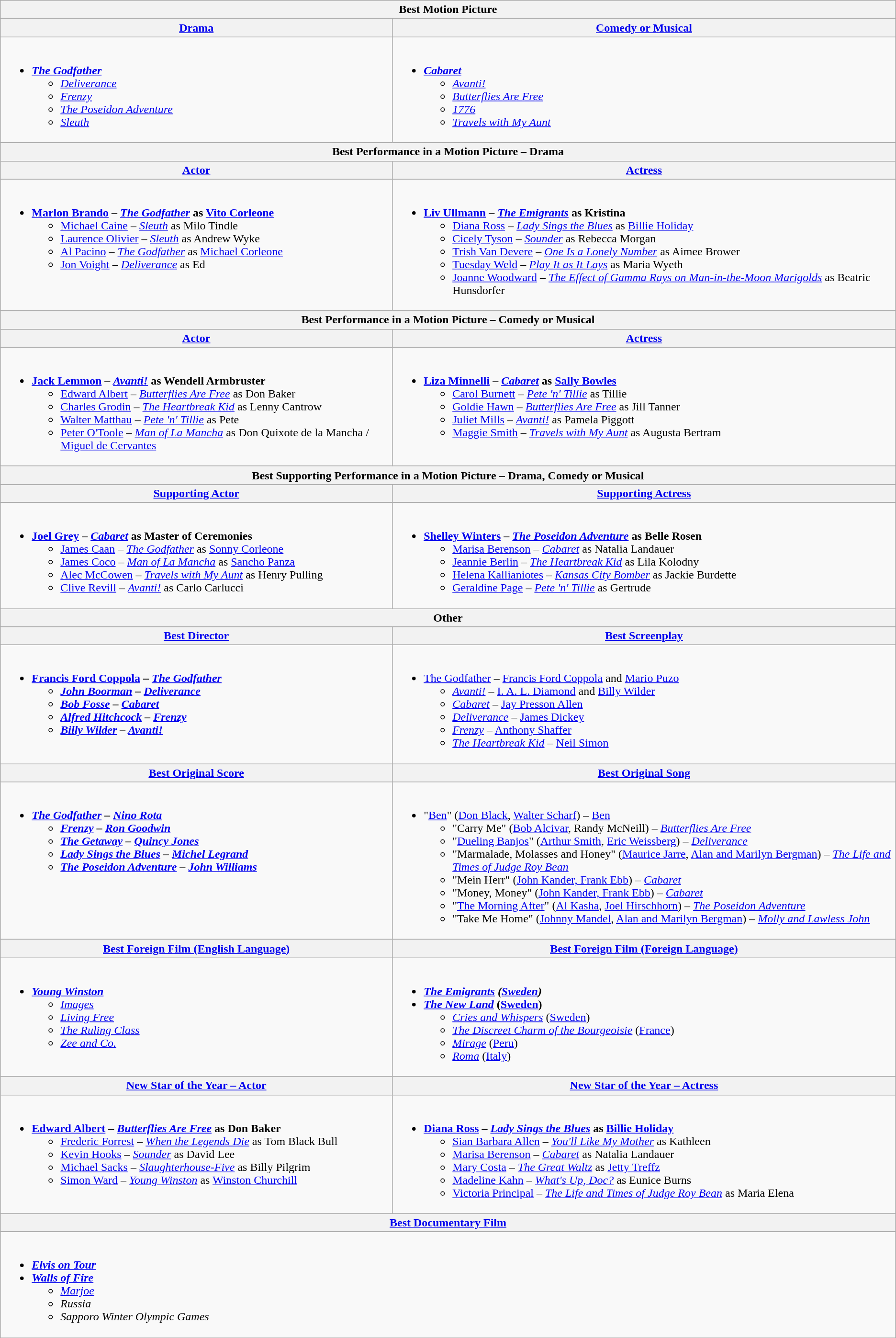<table class="wikitable" style="width=100%">
<tr>
<th colspan="2">Best Motion Picture</th>
</tr>
<tr>
<th style="width=50%"><a href='#'>Drama</a></th>
<th style="width=50%"><a href='#'>Comedy or Musical</a></th>
</tr>
<tr>
<td valign="top"><br><ul><li><strong><em><a href='#'>The Godfather</a></em></strong><ul><li><em><a href='#'>Deliverance</a></em></li><li><em><a href='#'>Frenzy</a></em></li><li><em><a href='#'>The Poseidon Adventure</a></em></li><li><em><a href='#'>Sleuth</a></em></li></ul></li></ul></td>
<td valign="top"><br><ul><li><strong><em><a href='#'>Cabaret</a></em></strong><ul><li><em><a href='#'>Avanti!</a></em></li><li><em><a href='#'>Butterflies Are Free</a></em></li><li><em><a href='#'>1776</a></em></li><li><em><a href='#'>Travels with My Aunt</a></em></li></ul></li></ul></td>
</tr>
<tr>
<th colspan="2">Best Performance in a Motion Picture – Drama</th>
</tr>
<tr>
<th><a href='#'>Actor</a></th>
<th><a href='#'>Actress</a></th>
</tr>
<tr>
<td valign="top"><br><ul><li><strong><a href='#'>Marlon Brando</a> –  <em><a href='#'>The Godfather</a></em> as <a href='#'>Vito Corleone</a></strong><ul><li><a href='#'>Michael Caine</a> –  <em><a href='#'>Sleuth</a></em> as Milo Tindle</li><li><a href='#'>Laurence Olivier</a> –  <em><a href='#'>Sleuth</a></em> as Andrew Wyke</li><li><a href='#'>Al Pacino</a> –  <em><a href='#'>The Godfather</a></em> as <a href='#'>Michael Corleone</a></li><li><a href='#'>Jon Voight</a> –  <em><a href='#'>Deliverance</a></em> as Ed</li></ul></li></ul></td>
<td valign="top"><br><ul><li><strong><a href='#'>Liv Ullmann</a> –  <em><a href='#'>The Emigrants</a></em> as Kristina</strong><ul><li><a href='#'>Diana Ross</a> –  <em><a href='#'>Lady Sings the Blues</a></em> as <a href='#'>Billie Holiday</a></li><li><a href='#'>Cicely Tyson</a> –  <em><a href='#'>Sounder</a></em> as Rebecca Morgan</li><li><a href='#'>Trish Van Devere</a> –  <em><a href='#'>One Is a Lonely Number</a></em> as Aimee Brower</li><li><a href='#'>Tuesday Weld</a> –  <em><a href='#'>Play It as It Lays</a></em> as Maria Wyeth</li><li><a href='#'>Joanne Woodward</a> –  <em><a href='#'>The Effect of Gamma Rays on Man-in-the-Moon Marigolds</a></em> as Beatric Hunsdorfer</li></ul></li></ul></td>
</tr>
<tr>
<th colspan="2">Best Performance in a Motion Picture – Comedy or Musical</th>
</tr>
<tr>
<th><a href='#'>Actor</a></th>
<th><a href='#'>Actress</a></th>
</tr>
<tr>
<td valign="top"><br><ul><li><strong> <a href='#'>Jack Lemmon</a> –  <em><a href='#'>Avanti!</a></em> as Wendell Armbruster</strong><ul><li><a href='#'>Edward Albert</a> –  <em><a href='#'>Butterflies Are Free</a></em> as Don Baker</li><li><a href='#'>Charles Grodin</a> –  <em><a href='#'>The Heartbreak Kid</a></em> as Lenny Cantrow</li><li><a href='#'>Walter Matthau</a> –  <em><a href='#'>Pete 'n' Tillie</a></em> as Pete</li><li><a href='#'>Peter O'Toole</a> –  <em><a href='#'>Man of La Mancha</a></em> as Don Quixote de la Mancha / <a href='#'>Miguel de Cervantes</a></li></ul></li></ul></td>
<td valign="top"><br><ul><li><strong><a href='#'>Liza Minnelli</a> –  <em><a href='#'>Cabaret</a></em> as <a href='#'>Sally Bowles</a></strong><ul><li><a href='#'>Carol Burnett</a> –  <em><a href='#'>Pete 'n' Tillie</a></em> as Tillie</li><li><a href='#'>Goldie Hawn</a> –  <em><a href='#'>Butterflies Are Free</a></em> as Jill Tanner</li><li><a href='#'>Juliet Mills</a> –  <em><a href='#'>Avanti!</a></em> as Pamela Piggott</li><li><a href='#'>Maggie Smith</a> –  <em><a href='#'>Travels with My Aunt</a></em> as Augusta Bertram</li></ul></li></ul></td>
</tr>
<tr>
<th colspan="2">Best Supporting Performance in a Motion Picture – Drama, Comedy or Musical</th>
</tr>
<tr>
<th><a href='#'>Supporting Actor</a></th>
<th><a href='#'>Supporting Actress</a></th>
</tr>
<tr>
<td valign="top"><br><ul><li><strong><a href='#'>Joel Grey</a> –  <em><a href='#'>Cabaret</a></em> as Master of Ceremonies</strong><ul><li><a href='#'>James Caan</a> –  <em><a href='#'>The Godfather</a></em> as <a href='#'>Sonny Corleone</a></li><li><a href='#'>James Coco</a> –  <em><a href='#'>Man of La Mancha</a></em> as <a href='#'>Sancho Panza</a></li><li><a href='#'>Alec McCowen</a> –  <em><a href='#'>Travels with My Aunt</a></em> as Henry Pulling</li><li><a href='#'>Clive Revill</a> –  <em><a href='#'>Avanti!</a></em> as Carlo Carlucci</li></ul></li></ul></td>
<td valign="top"><br><ul><li><strong><a href='#'>Shelley Winters</a> –  <em><a href='#'>The Poseidon Adventure</a></em> as Belle Rosen</strong><ul><li><a href='#'>Marisa Berenson</a> –  <em><a href='#'>Cabaret</a></em> as Natalia Landauer</li><li><a href='#'>Jeannie Berlin</a> –  <em><a href='#'>The Heartbreak Kid</a></em> as Lila Kolodny</li><li><a href='#'>Helena Kallianiotes</a> –  <em><a href='#'>Kansas City Bomber</a></em> as Jackie Burdette</li><li><a href='#'>Geraldine Page</a> –  <em><a href='#'>Pete 'n' Tillie</a></em> as Gertrude</li></ul></li></ul></td>
</tr>
<tr>
<th colspan=2>Other</th>
</tr>
<tr>
<th><a href='#'>Best Director</a></th>
<th><a href='#'>Best Screenplay</a></th>
</tr>
<tr>
<td valign="top"><br><ul><li><strong><a href='#'>Francis Ford Coppola</a> –  <em><a href='#'>The Godfather</a><strong><em><ul><li><a href='#'>John Boorman</a> –  </em><a href='#'>Deliverance</a><em></li><li><a href='#'>Bob Fosse</a> –  </em><a href='#'>Cabaret</a><em></li><li><a href='#'>Alfred Hitchcock</a> –  </em><a href='#'>Frenzy</a><em></li><li><a href='#'>Billy Wilder</a> –  </em><a href='#'>Avanti!</a><em></li></ul></li></ul></td>
<td valign="top"><br><ul><li></em></strong><a href='#'>The Godfather</a></em> –  <a href='#'>Francis Ford Coppola</a> and <a href='#'>Mario Puzo</a></strong><ul><li><em><a href='#'>Avanti!</a></em> –  <a href='#'>I. A. L. Diamond</a> and <a href='#'>Billy Wilder</a></li><li><em><a href='#'>Cabaret</a></em> –  <a href='#'>Jay Presson Allen</a></li><li><em><a href='#'>Deliverance</a></em> –  <a href='#'>James Dickey</a></li><li><em><a href='#'>Frenzy</a></em> –  <a href='#'>Anthony Shaffer</a></li><li><em><a href='#'>The Heartbreak Kid</a></em> –  <a href='#'>Neil Simon</a></li></ul></li></ul></td>
</tr>
<tr>
<th><a href='#'>Best Original Score</a></th>
<th><a href='#'>Best Original Song</a></th>
</tr>
<tr>
<td valign="top"><br><ul><li><strong><em><a href='#'>The Godfather</a><em> –  <a href='#'>Nino Rota</a><strong><ul><li></em><a href='#'>Frenzy</a><em> –  <a href='#'>Ron Goodwin</a></li><li></em><a href='#'>The Getaway</a><em> –  <a href='#'>Quincy Jones</a></li><li></em><a href='#'>Lady Sings the Blues</a><em> –  <a href='#'>Michel Legrand</a></li><li></em><a href='#'>The Poseidon Adventure</a><em> –  <a href='#'>John Williams</a></li></ul></li></ul></td>
<td valign="top"><br><ul><li></strong>"<a href='#'>Ben</a>" (<a href='#'>Don Black</a>, <a href='#'>Walter Scharf</a>) –  </em><a href='#'>Ben</a></em></strong><ul><li>"Carry Me" (<a href='#'>Bob Alcivar</a>, Randy McNeill) – <em><a href='#'>Butterflies Are Free</a></em></li><li>"<a href='#'>Dueling Banjos</a>" (<a href='#'>Arthur Smith</a>, <a href='#'>Eric Weissberg</a>) – <em><a href='#'>Deliverance</a></em></li><li>"Marmalade, Molasses and Honey" (<a href='#'>Maurice Jarre</a>, <a href='#'>Alan and Marilyn Bergman</a>) – <em><a href='#'>The Life and Times of Judge Roy Bean</a></em></li><li>"Mein Herr" (<a href='#'>John Kander, Frank Ebb</a>) – <em><a href='#'>Cabaret</a></em></li><li>"Money, Money" (<a href='#'>John Kander, Frank Ebb</a>) – <em><a href='#'>Cabaret</a></em></li><li>"<a href='#'>The Morning After</a>" (<a href='#'>Al Kasha</a>, <a href='#'>Joel Hirschhorn</a>) – <em><a href='#'>The Poseidon Adventure</a></em></li><li>"Take Me Home" (<a href='#'>Johnny Mandel</a>, <a href='#'>Alan and Marilyn Bergman</a>) – <em><a href='#'>Molly and Lawless John</a></em></li></ul></li></ul></td>
</tr>
<tr>
<th><a href='#'>Best Foreign Film (English Language)</a></th>
<th><a href='#'>Best Foreign Film (Foreign Language)</a></th>
</tr>
<tr>
<td valign="top"><br><ul><li><strong><em><a href='#'>Young Winston</a></em></strong><ul><li><em><a href='#'>Images</a></em></li><li><em><a href='#'>Living Free</a></em></li><li><em><a href='#'>The Ruling Class</a></em></li><li><em><a href='#'>Zee and Co.</a></em></li></ul></li></ul></td>
<td valign="top"><br><ul><li><strong><em><a href='#'>The Emigrants</a><em> (<a href='#'>Sweden</a>)<strong></li><li></em></strong><a href='#'>The New Land</a></em> (<a href='#'>Sweden</a>)</strong><ul><li><em><a href='#'>Cries and Whispers</a></em> (<a href='#'>Sweden</a>)</li><li><em><a href='#'>The Discreet Charm of the Bourgeoisie</a></em> (<a href='#'>France</a>)</li><li><em><a href='#'>Mirage</a></em> (<a href='#'>Peru</a>)</li><li><em><a href='#'>Roma</a></em> (<a href='#'>Italy</a>)</li></ul></li></ul></td>
</tr>
<tr>
<th><a href='#'>New Star of the Year – Actor</a></th>
<th><a href='#'>New Star of the Year – Actress</a></th>
</tr>
<tr>
<td valign="top"><br><ul><li><strong><a href='#'>Edward Albert</a> –  <em><a href='#'>Butterflies Are Free</a></em> as Don Baker</strong><ul><li><a href='#'>Frederic Forrest</a> –  <em><a href='#'>When the Legends Die</a></em> as Tom Black Bull</li><li><a href='#'>Kevin Hooks</a> –  <em><a href='#'>Sounder</a></em> as David Lee</li><li><a href='#'>Michael Sacks</a> –  <em><a href='#'>Slaughterhouse-Five</a></em> as Billy Pilgrim</li><li><a href='#'>Simon Ward</a> –  <em><a href='#'>Young Winston</a></em> as <a href='#'>Winston Churchill</a></li></ul></li></ul></td>
<td valign="top"><br><ul><li><strong><a href='#'>Diana Ross</a> –  <em><a href='#'>Lady Sings the Blues</a></em> as <a href='#'>Billie Holiday</a></strong><ul><li><a href='#'>Sian Barbara Allen</a> –  <em><a href='#'>You'll Like My Mother</a></em> as Kathleen</li><li><a href='#'>Marisa Berenson</a> –  <em><a href='#'>Cabaret</a></em> as Natalia Landauer</li><li><a href='#'>Mary Costa</a> –  <em><a href='#'>The Great Waltz</a></em> as <a href='#'>Jetty Treffz</a></li><li><a href='#'>Madeline Kahn</a> –  <em><a href='#'>What's Up, Doc?</a></em> as Eunice Burns</li><li><a href='#'>Victoria Principal</a> –  <em><a href='#'>The Life and Times of Judge Roy Bean</a></em> as Maria Elena</li></ul></li></ul></td>
</tr>
<tr>
<th colspan=2><a href='#'>Best Documentary Film</a></th>
</tr>
<tr>
<td colspan=2 style="vertical-align:top;"><br><ul><li><strong><em><a href='#'>Elvis on Tour</a></em></strong></li><li><strong><em><a href='#'>Walls of Fire</a></em></strong><ul><li><em><a href='#'>Marjoe</a></em></li><li><em>Russia</em></li><li><em>Sapporo Winter Olympic Games</em></li></ul></li></ul></td>
</tr>
</table>
